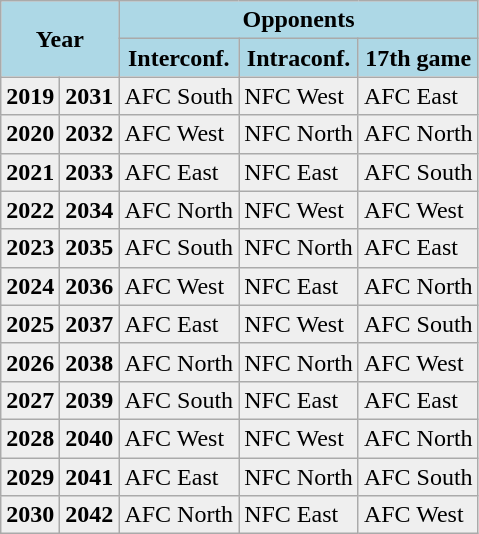<table class="wikitable">
<tr>
<th colspan="2" rowspan=2 style=background:lightblue>Year</th>
<th colspan="3" style=background:lightblue>Opponents</th>
</tr>
<tr>
<th style=background:lightblue>Interconf.</th>
<th style=background:lightblue>Intraconf.</th>
<th style=background:lightblue>17th game</th>
</tr>
<tr bgcolor="#efefef">
<td><strong>2019</strong></td>
<td><strong>2031</strong></td>
<td>AFC South</td>
<td>NFC West</td>
<td>AFC East</td>
</tr>
<tr bgcolor="#efefef">
<td><strong>2020</strong></td>
<td><strong>2032</strong></td>
<td>AFC West</td>
<td>NFC North</td>
<td>AFC North</td>
</tr>
<tr bgcolor="#efefef">
<td><strong>2021</strong></td>
<td><strong>2033</strong></td>
<td>AFC East</td>
<td>NFC East</td>
<td>AFC South</td>
</tr>
<tr bgcolor="#efefef">
<td><strong>2022</strong></td>
<td><strong>2034</strong></td>
<td>AFC North</td>
<td>NFC West</td>
<td>AFC West</td>
</tr>
<tr bgcolor="#efefef">
<td><strong>2023</strong></td>
<td><strong>2035</strong></td>
<td>AFC South</td>
<td>NFC North</td>
<td>AFC East</td>
</tr>
<tr bgcolor="#efefef">
<td><strong>2024</strong></td>
<td><strong>2036</strong></td>
<td>AFC West</td>
<td>NFC East</td>
<td>AFC North</td>
</tr>
<tr bgcolor="#efefef">
<td><strong>2025</strong></td>
<td><strong>2037</strong></td>
<td>AFC East</td>
<td>NFC West</td>
<td>AFC South</td>
</tr>
<tr style="background:#efefef;">
<td><strong>2026</strong></td>
<td><strong>2038</strong></td>
<td>AFC North</td>
<td>NFC North</td>
<td>AFC West</td>
</tr>
<tr style="background:#efefef;">
<td><strong>2027</strong></td>
<td><strong>2039</strong></td>
<td>AFC South</td>
<td>NFC East</td>
<td>AFC East</td>
</tr>
<tr style="background:#efefef;">
<td><strong>2028</strong></td>
<td><strong>2040</strong></td>
<td>AFC West</td>
<td>NFC West</td>
<td>AFC North</td>
</tr>
<tr bgcolor="#efefef">
<td><strong>2029</strong></td>
<td><strong>2041</strong></td>
<td>AFC East</td>
<td>NFC North</td>
<td>AFC South</td>
</tr>
<tr bgcolor="#efefef">
<td><strong>2030</strong></td>
<td><strong>2042</strong></td>
<td>AFC North</td>
<td>NFC East</td>
<td>AFC West</td>
</tr>
</table>
